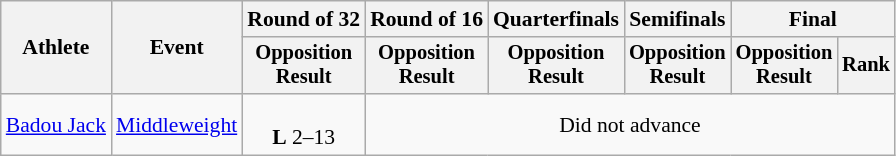<table class="wikitable" style="font-size:90%">
<tr>
<th rowspan="2">Athlete</th>
<th rowspan="2">Event</th>
<th>Round of 32</th>
<th>Round of 16</th>
<th>Quarterfinals</th>
<th>Semifinals</th>
<th colspan=2>Final</th>
</tr>
<tr style="font-size:95%">
<th>Opposition<br>Result</th>
<th>Opposition<br>Result</th>
<th>Opposition<br>Result</th>
<th>Opposition<br>Result</th>
<th>Opposition<br>Result</th>
<th>Rank</th>
</tr>
<tr align=center>
<td align=left><a href='#'>Badou Jack</a></td>
<td align=left><a href='#'>Middleweight</a></td>
<td><br><strong>L</strong> 2–13</td>
<td colspan=6>Did not advance</td>
</tr>
</table>
